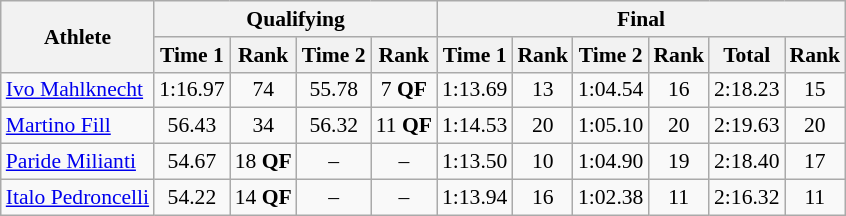<table class="wikitable" style="font-size:90%">
<tr>
<th rowspan="2">Athlete</th>
<th colspan="4">Qualifying</th>
<th colspan="6">Final</th>
</tr>
<tr>
<th>Time 1</th>
<th>Rank</th>
<th>Time 2</th>
<th>Rank</th>
<th>Time 1</th>
<th>Rank</th>
<th>Time 2</th>
<th>Rank</th>
<th>Total</th>
<th>Rank</th>
</tr>
<tr>
<td><a href='#'>Ivo Mahlknecht</a></td>
<td align="center">1:16.97</td>
<td align="center">74</td>
<td align="center">55.78</td>
<td align="center">7 <strong>QF</strong></td>
<td align="center">1:13.69</td>
<td align="center">13</td>
<td align="center">1:04.54</td>
<td align="center">16</td>
<td align="center">2:18.23</td>
<td align="center">15</td>
</tr>
<tr>
<td><a href='#'>Martino Fill</a></td>
<td align="center">56.43</td>
<td align="center">34</td>
<td align="center">56.32</td>
<td align="center">11 <strong>QF</strong></td>
<td align="center">1:14.53</td>
<td align="center">20</td>
<td align="center">1:05.10</td>
<td align="center">20</td>
<td align="center">2:19.63</td>
<td align="center">20</td>
</tr>
<tr>
<td><a href='#'>Paride Milianti</a></td>
<td align="center">54.67</td>
<td align="center">18 <strong>QF</strong></td>
<td align="center">–</td>
<td align="center">–</td>
<td align="center">1:13.50</td>
<td align="center">10</td>
<td align="center">1:04.90</td>
<td align="center">19</td>
<td align="center">2:18.40</td>
<td align="center">17</td>
</tr>
<tr>
<td><a href='#'>Italo Pedroncelli</a></td>
<td align="center">54.22</td>
<td align="center">14 <strong>QF</strong></td>
<td align="center">–</td>
<td align="center">–</td>
<td align="center">1:13.94</td>
<td align="center">16</td>
<td align="center">1:02.38</td>
<td align="center">11</td>
<td align="center">2:16.32</td>
<td align="center">11</td>
</tr>
</table>
